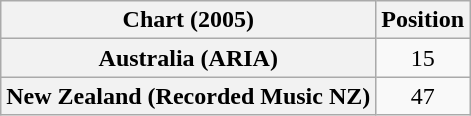<table class="wikitable sortable plainrowheaders" style="text-align:center">
<tr>
<th>Chart (2005)</th>
<th>Position</th>
</tr>
<tr>
<th scope="row">Australia (ARIA)</th>
<td>15</td>
</tr>
<tr>
<th scope="row">New Zealand (Recorded Music NZ)</th>
<td>47</td>
</tr>
</table>
